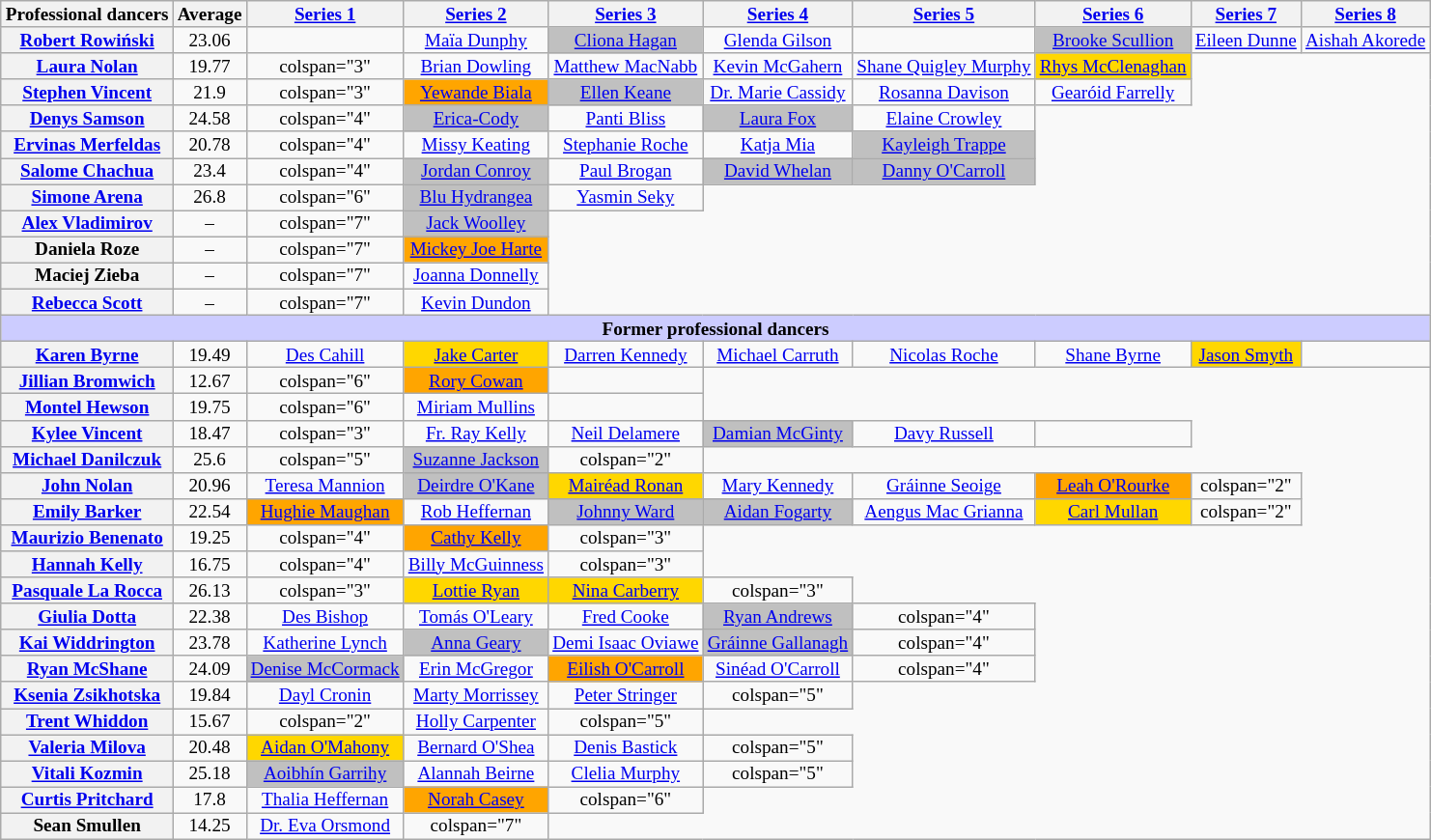<table class="wikitable sortable collapsible" style="margin:auto; font-size:80%; line-height:12px; text-align:center;">
<tr>
<th>Professional dancers</th>
<th>Average</th>
<th><a href='#'>Series 1</a></th>
<th><a href='#'>Series 2</a></th>
<th><a href='#'>Series 3</a></th>
<th><a href='#'>Series 4</a></th>
<th><a href='#'>Series 5</a></th>
<th><a href='#'>Series 6</a></th>
<th><a href='#'>Series 7</a></th>
<th><a href='#'>Series 8</a></th>
</tr>
<tr>
<th><a href='#'>Robert Rowiński</a></th>
<td>23.06</td>
<td></td>
<td><a href='#'>Maïa Dunphy</a></td>
<td style="background:Silver;"><a href='#'>Cliona Hagan</a></td>
<td><a href='#'>Glenda Gilson</a></td>
<td></td>
<td style="background:Silver;"><a href='#'>Brooke Scullion</a></td>
<td><a href='#'>Eileen Dunne</a></td>
<td><a href='#'>Aishah Akorede</a></td>
</tr>
<tr>
<th><a href='#'>Laura Nolan</a></th>
<td>19.77</td>
<td>colspan="3" </td>
<td><a href='#'>Brian Dowling</a></td>
<td><a href='#'>Matthew MacNabb</a></td>
<td><a href='#'>Kevin McGahern</a></td>
<td><a href='#'>Shane Quigley Murphy</a></td>
<td style="background:gold;"><a href='#'>Rhys McClenaghan</a></td>
</tr>
<tr>
<th><a href='#'>Stephen Vincent</a></th>
<td>21.9</td>
<td>colspan="3" </td>
<td style="background:orange;"><a href='#'>Yewande Biala</a></td>
<td style="background:Silver;"><a href='#'>Ellen Keane</a></td>
<td><a href='#'>Dr. Marie Cassidy</a></td>
<td><a href='#'>Rosanna Davison</a></td>
<td><a href='#'>Gearóid Farrelly</a></td>
</tr>
<tr>
<th><a href='#'>Denys Samson</a></th>
<td>24.58</td>
<td>colspan="4" </td>
<td style="background:Silver;"><a href='#'>Erica-Cody</a></td>
<td><a href='#'>Panti Bliss</a></td>
<td style="background:Silver;"><a href='#'>Laura Fox</a></td>
<td><a href='#'>Elaine Crowley</a></td>
</tr>
<tr>
<th><a href='#'>Ervinas Merfeldas</a></th>
<td>20.78</td>
<td>colspan="4" </td>
<td><a href='#'>Missy Keating</a></td>
<td><a href='#'>Stephanie Roche</a></td>
<td><a href='#'>Katja Mia</a></td>
<td style="background:Silver;"><a href='#'>Kayleigh Trappe</a></td>
</tr>
<tr>
<th><a href='#'>Salome Chachua</a></th>
<td>23.4</td>
<td>colspan="4" </td>
<td style="background:Silver;"><a href='#'>Jordan Conroy</a></td>
<td><a href='#'>Paul Brogan</a></td>
<td style="background:Silver;"><a href='#'>David Whelan</a></td>
<td style="background:Silver;"><a href='#'>Danny O'Carroll</a></td>
</tr>
<tr>
<th><a href='#'>Simone Arena</a></th>
<td>26.8</td>
<td>colspan="6" </td>
<td style="background:Silver;"><a href='#'>Blu Hydrangea</a></td>
<td><a href='#'>Yasmin Seky</a></td>
</tr>
<tr>
<th><a href='#'>Alex Vladimirov</a></th>
<td>–</td>
<td>colspan="7" </td>
<td style="background:Silver;"><a href='#'>Jack Woolley</a></td>
</tr>
<tr>
<th>Daniela Roze</th>
<td>–</td>
<td>colspan="7" </td>
<td style="background:orange;"><a href='#'>Mickey Joe Harte</a></td>
</tr>
<tr>
<th>Maciej Zieba</th>
<td>–</td>
<td>colspan="7" </td>
<td><a href='#'>Joanna Donnelly</a></td>
</tr>
<tr>
<th><a href='#'>Rebecca Scott</a></th>
<td>–</td>
<td>colspan="7" </td>
<td><a href='#'>Kevin Dundon</a></td>
</tr>
<tr>
<th colspan="10" style="background:#ccf">Former professional dancers</th>
</tr>
<tr>
<th><a href='#'>Karen Byrne</a></th>
<td>19.49</td>
<td><a href='#'>Des Cahill</a></td>
<td style="background:gold;"><a href='#'>Jake Carter</a></td>
<td><a href='#'>Darren Kennedy</a></td>
<td><a href='#'>Michael Carruth</a></td>
<td><a href='#'>Nicolas Roche</a></td>
<td><a href='#'>Shane Byrne</a></td>
<td style="background:gold;"><a href='#'>Jason Smyth</a></td>
<td></td>
</tr>
<tr>
<th><a href='#'>Jillian Bromwich</a></th>
<td>12.67</td>
<td>colspan="6" </td>
<td bgcolor="orange"><a href='#'>Rory Cowan</a></td>
<td></td>
</tr>
<tr>
<th><a href='#'>Montel Hewson</a></th>
<td>19.75</td>
<td>colspan="6" </td>
<td><a href='#'>Miriam Mullins</a></td>
<td></td>
</tr>
<tr>
<th><a href='#'>Kylee Vincent</a></th>
<td>18.47</td>
<td>colspan="3" </td>
<td><a href='#'>Fr. Ray Kelly</a></td>
<td><a href='#'>Neil Delamere</a></td>
<td style="background:Silver;"><a href='#'>Damian McGinty</a></td>
<td><a href='#'>Davy Russell</a></td>
<td></td>
</tr>
<tr>
<th><a href='#'>Michael Danilczuk</a></th>
<td>25.6</td>
<td>colspan="5" </td>
<td style="background:Silver;"><a href='#'>Suzanne Jackson</a></td>
<td>colspan="2" </td>
</tr>
<tr>
<th><a href='#'>John Nolan</a></th>
<td>20.96</td>
<td><a href='#'>Teresa Mannion</a></td>
<td style="background:silver;"><a href='#'>Deirdre O'Kane</a></td>
<td style="background:Gold;"><a href='#'>Mairéad Ronan</a></td>
<td><a href='#'>Mary Kennedy</a></td>
<td><a href='#'>Gráinne Seoige</a></td>
<td style="background:orange;"><a href='#'>Leah O'Rourke</a></td>
<td>colspan="2" </td>
</tr>
<tr>
<th><a href='#'>Emily Barker</a></th>
<td>22.54</td>
<td style="background:orange;"><a href='#'>Hughie Maughan</a></td>
<td><a href='#'>Rob Heffernan</a></td>
<td style="background:Silver;"><a href='#'>Johnny Ward</a></td>
<td style="background:Silver;"><a href='#'>Aidan Fogarty</a></td>
<td><a href='#'>Aengus Mac Grianna</a></td>
<td style="background:gold;"><a href='#'>Carl Mullan</a></td>
<td>colspan="2" </td>
</tr>
<tr>
<th><a href='#'>Maurizio Benenato</a></th>
<td>19.25</td>
<td>colspan="4" </td>
<td style="background:orange;"><a href='#'>Cathy Kelly</a></td>
<td>colspan="3" </td>
</tr>
<tr>
<th><a href='#'>Hannah Kelly</a></th>
<td>16.75</td>
<td>colspan="4" </td>
<td><a href='#'>Billy McGuinness</a></td>
<td>colspan="3" </td>
</tr>
<tr>
<th><a href='#'>Pasquale La Rocca</a></th>
<td>26.13</td>
<td>colspan="3" </td>
<td style="background:Gold;"><a href='#'>Lottie Ryan</a></td>
<td style="background:Gold;"><a href='#'>Nina Carberry</a></td>
<td>colspan="3" </td>
</tr>
<tr>
<th><a href='#'>Giulia Dotta</a></th>
<td>22.38</td>
<td><a href='#'>Des Bishop</a></td>
<td><a href='#'>Tomás O'Leary</a></td>
<td><a href='#'>Fred Cooke</a></td>
<td style="background:Silver;"><a href='#'>Ryan Andrews</a></td>
<td>colspan="4" </td>
</tr>
<tr>
<th><a href='#'>Kai Widdrington</a></th>
<td>23.78</td>
<td><a href='#'>Katherine Lynch</a></td>
<td style="background:silver;"><a href='#'>Anna Geary</a></td>
<td><a href='#'>Demi Isaac Oviawe</a></td>
<td style="background:Silver;"><a href='#'>Gráinne Gallanagh</a></td>
<td>colspan="4" </td>
</tr>
<tr>
<th><a href='#'>Ryan McShane</a></th>
<td>24.09</td>
<td style="background:silver;"><a href='#'>Denise McCormack</a></td>
<td><a href='#'>Erin McGregor</a></td>
<td style="background:orange;"><a href='#'>Eilish O'Carroll</a></td>
<td><a href='#'>Sinéad O'Carroll</a></td>
<td>colspan="4" </td>
</tr>
<tr>
<th><a href='#'>Ksenia Zsikhotska</a></th>
<td>19.84</td>
<td><a href='#'>Dayl Cronin</a></td>
<td><a href='#'>Marty Morrissey</a></td>
<td><a href='#'>Peter Stringer</a></td>
<td>colspan="5" </td>
</tr>
<tr>
<th><a href='#'>Trent Whiddon</a></th>
<td>15.67</td>
<td>colspan="2" </td>
<td><a href='#'>Holly Carpenter</a></td>
<td>colspan="5" </td>
</tr>
<tr>
<th><a href='#'>Valeria Milova</a></th>
<td>20.48</td>
<td style="background:gold;"><a href='#'>Aidan O'Mahony</a></td>
<td><a href='#'>Bernard O'Shea</a></td>
<td><a href='#'>Denis Bastick</a></td>
<td>colspan="5" </td>
</tr>
<tr>
<th><a href='#'>Vitali Kozmin</a></th>
<td>25.18</td>
<td style="background:silver;"><a href='#'>Aoibhín Garrihy</a></td>
<td><a href='#'>Alannah Beirne</a></td>
<td><a href='#'>Clelia Murphy</a></td>
<td>colspan="5" </td>
</tr>
<tr>
<th><a href='#'>Curtis Pritchard</a></th>
<td>17.8</td>
<td><a href='#'>Thalia Heffernan</a></td>
<td style="background:orange;"><a href='#'>Norah Casey</a></td>
<td>colspan="6" </td>
</tr>
<tr>
<th>Sean Smullen</th>
<td>14.25</td>
<td><a href='#'>Dr. Eva Orsmond</a></td>
<td>colspan="7" </td>
</tr>
</table>
